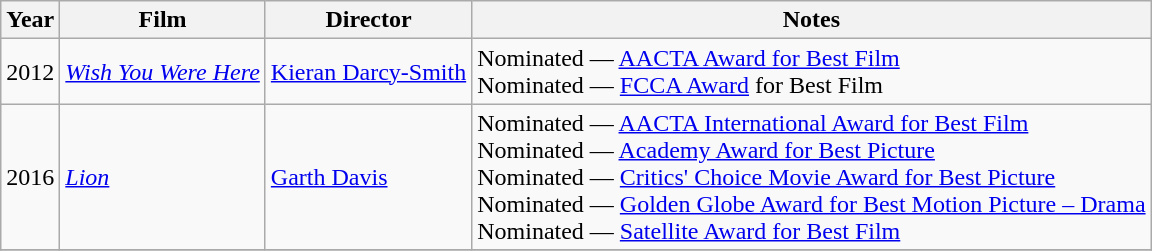<table class="wikitable">
<tr>
<th>Year</th>
<th>Film</th>
<th>Director</th>
<th>Notes</th>
</tr>
<tr>
<td>2012</td>
<td><em><a href='#'>Wish You Were Here</a></em></td>
<td><a href='#'>Kieran Darcy-Smith</a></td>
<td>Nominated — <a href='#'>AACTA Award for Best Film</a><br>Nominated — <a href='#'>FCCA Award</a> for Best Film</td>
</tr>
<tr>
<td>2016</td>
<td><em><a href='#'>Lion</a></em></td>
<td><a href='#'>Garth Davis</a></td>
<td>Nominated — <a href='#'>AACTA International Award for Best Film</a><br>Nominated — <a href='#'>Academy Award for Best Picture</a><br>Nominated — <a href='#'>Critics' Choice Movie Award for Best Picture</a><br>Nominated — <a href='#'>Golden Globe Award for Best Motion Picture – Drama</a><br>Nominated — <a href='#'>Satellite Award for Best Film</a></td>
</tr>
<tr>
</tr>
</table>
